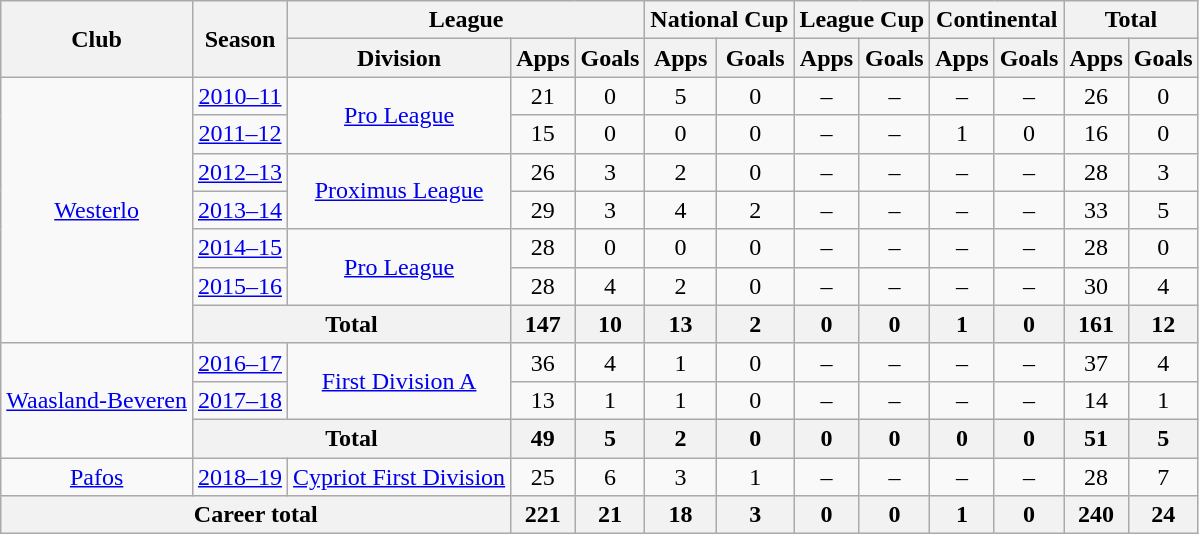<table class="wikitable" style="text-align:center">
<tr>
<th rowspan="2">Club</th>
<th rowspan="2">Season</th>
<th colspan="3">League</th>
<th colspan="2">National Cup</th>
<th colspan="2">League Cup</th>
<th colspan="2">Continental</th>
<th colspan="2">Total</th>
</tr>
<tr>
<th>Division</th>
<th>Apps</th>
<th>Goals</th>
<th>Apps</th>
<th>Goals</th>
<th>Apps</th>
<th>Goals</th>
<th>Apps</th>
<th>Goals</th>
<th>Apps</th>
<th>Goals</th>
</tr>
<tr>
<td rowspan=7><a href='#'>Westerlo</a></td>
<td><a href='#'>2010–11</a></td>
<td rowspan=2><a href='#'>Pro League</a></td>
<td>21</td>
<td>0</td>
<td>5</td>
<td>0</td>
<td>–</td>
<td>–</td>
<td>–</td>
<td>–</td>
<td>26</td>
<td>0</td>
</tr>
<tr>
<td><a href='#'>2011–12</a></td>
<td>15</td>
<td>0</td>
<td>0</td>
<td>0</td>
<td>–</td>
<td>–</td>
<td>1</td>
<td>0</td>
<td>16</td>
<td>0</td>
</tr>
<tr>
<td><a href='#'>2012–13</a></td>
<td rowspan=2><a href='#'>Proximus League</a></td>
<td>26</td>
<td>3</td>
<td>2</td>
<td>0</td>
<td>–</td>
<td>–</td>
<td>–</td>
<td>–</td>
<td>28</td>
<td>3</td>
</tr>
<tr>
<td><a href='#'>2013–14</a></td>
<td>29</td>
<td>3</td>
<td>4</td>
<td>2</td>
<td>–</td>
<td>–</td>
<td>–</td>
<td>–</td>
<td>33</td>
<td>5</td>
</tr>
<tr>
<td><a href='#'>2014–15</a></td>
<td rowspan=2><a href='#'>Pro League</a></td>
<td>28</td>
<td>0</td>
<td>0</td>
<td>0</td>
<td>–</td>
<td>–</td>
<td>–</td>
<td>–</td>
<td>28</td>
<td>0</td>
</tr>
<tr>
<td><a href='#'>2015–16</a></td>
<td>28</td>
<td>4</td>
<td>2</td>
<td>0</td>
<td>–</td>
<td>–</td>
<td>–</td>
<td>–</td>
<td>30</td>
<td>4</td>
</tr>
<tr>
<th colspan="2">Total</th>
<th>147</th>
<th>10</th>
<th>13</th>
<th>2</th>
<th>0</th>
<th>0</th>
<th>1</th>
<th>0</th>
<th>161</th>
<th>12</th>
</tr>
<tr>
<td rowspan=3><a href='#'>Waasland-Beveren</a></td>
<td><a href='#'>2016–17</a></td>
<td rowspan=2><a href='#'>First Division A</a></td>
<td>36</td>
<td>4</td>
<td>1</td>
<td>0</td>
<td>–</td>
<td>–</td>
<td>–</td>
<td>–</td>
<td>37</td>
<td>4</td>
</tr>
<tr>
<td><a href='#'>2017–18</a></td>
<td>13</td>
<td>1</td>
<td>1</td>
<td>0</td>
<td>–</td>
<td>–</td>
<td>–</td>
<td>–</td>
<td>14</td>
<td>1</td>
</tr>
<tr>
<th colspan="2">Total</th>
<th>49</th>
<th>5</th>
<th>2</th>
<th>0</th>
<th>0</th>
<th>0</th>
<th>0</th>
<th>0</th>
<th>51</th>
<th>5</th>
</tr>
<tr>
<td><a href='#'>Pafos</a></td>
<td><a href='#'>2018–19</a></td>
<td><a href='#'>Cypriot First Division</a></td>
<td>25</td>
<td>6</td>
<td>3</td>
<td>1</td>
<td>–</td>
<td>–</td>
<td>–</td>
<td>–</td>
<td>28</td>
<td>7</td>
</tr>
<tr>
<th colspan="3">Career total</th>
<th>221</th>
<th>21</th>
<th>18</th>
<th>3</th>
<th>0</th>
<th>0</th>
<th>1</th>
<th>0</th>
<th>240</th>
<th>24</th>
</tr>
</table>
